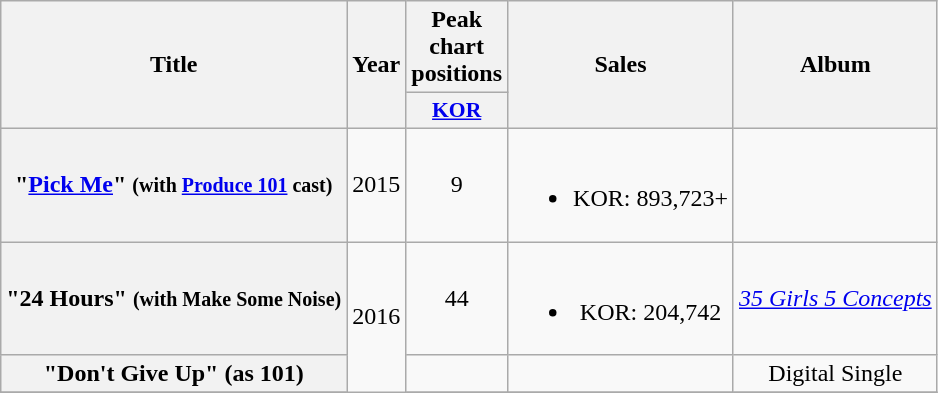<table class="wikitable plainrowheaders" style="text-align:center;">
<tr>
<th scope="col" rowspan=2>Title</th>
<th scope="col" rowspan=2>Year</th>
<th scope="col" colspan="1">Peak chart positions</th>
<th scope="col" rowspan=2>Sales</th>
<th scope="col" rowspan=2>Album</th>
</tr>
<tr>
<th scope="col" style="width:3em;font-size:90%;"><a href='#'>KOR</a><br></th>
</tr>
<tr>
<th scope="row">"<a href='#'>Pick Me</a>" <small>(with <a href='#'>Produce 101</a> cast)</small></th>
<td rowspan=1>2015</td>
<td>9</td>
<td><br><ul><li>KOR: 893,723+</li></ul></td>
<td></td>
</tr>
<tr>
<th scope="row">"24 Hours" <small>(with Make Some Noise)</small></th>
<td rowspan="3">2016</td>
<td>44</td>
<td><br><ul><li>KOR: 204,742</li></ul></td>
<td><em><a href='#'>35 Girls 5 Concepts</a></em></td>
</tr>
<tr>
<th>"Don't Give Up" (as 101)</th>
<td></td>
<td></td>
<td>Digital Single</td>
</tr>
<tr>
</tr>
</table>
